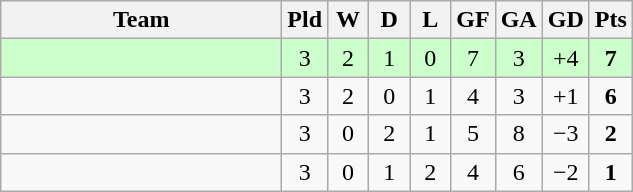<table class="wikitable" style="text-align:center;">
<tr>
<th width=180>Team</th>
<th width=20>Pld</th>
<th width=20>W</th>
<th width=20>D</th>
<th width=20>L</th>
<th width=20>GF</th>
<th width=20>GA</th>
<th width=20>GD</th>
<th width=20>Pts</th>
</tr>
<tr bgcolor="ccffcc">
<td align="left"><em></em></td>
<td>3</td>
<td>2</td>
<td>1</td>
<td>0</td>
<td>7</td>
<td>3</td>
<td>+4</td>
<td><strong>7</strong></td>
</tr>
<tr>
<td align="left"></td>
<td>3</td>
<td>2</td>
<td>0</td>
<td>1</td>
<td>4</td>
<td>3</td>
<td>+1</td>
<td><strong>6</strong></td>
</tr>
<tr>
<td align="left"></td>
<td>3</td>
<td>0</td>
<td>2</td>
<td>1</td>
<td>5</td>
<td>8</td>
<td>−3</td>
<td><strong>2</strong></td>
</tr>
<tr>
<td align="left"></td>
<td>3</td>
<td>0</td>
<td>1</td>
<td>2</td>
<td>4</td>
<td>6</td>
<td>−2</td>
<td><strong>1</strong></td>
</tr>
</table>
